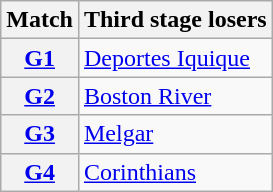<table class="wikitable">
<tr>
<th>Match</th>
<th>Third stage losers</th>
</tr>
<tr>
<th><a href='#'>G1</a></th>
<td> <a href='#'>Deportes Iquique</a></td>
</tr>
<tr>
<th><a href='#'>G2</a></th>
<td> <a href='#'>Boston River</a></td>
</tr>
<tr>
<th><a href='#'>G3</a></th>
<td> <a href='#'>Melgar</a></td>
</tr>
<tr>
<th><a href='#'>G4</a></th>
<td> <a href='#'>Corinthians</a></td>
</tr>
</table>
